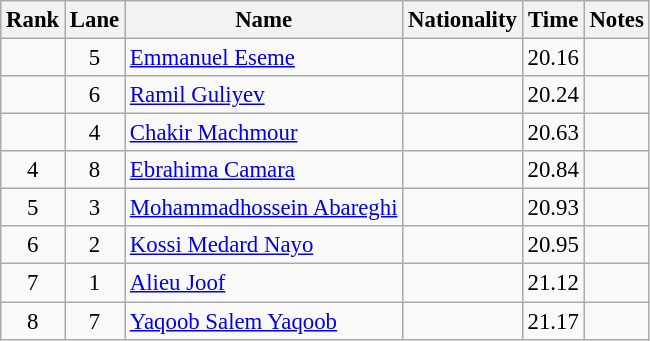<table class="wikitable sortable" style="text-align:center;font-size:95%">
<tr>
<th>Rank</th>
<th>Lane</th>
<th>Name</th>
<th>Nationality</th>
<th>Time</th>
<th>Notes</th>
</tr>
<tr>
<td></td>
<td>5</td>
<td align=left><a href='#'>Emmanuel Eseme</a></td>
<td align=left></td>
<td>20.16</td>
<td></td>
</tr>
<tr>
<td></td>
<td>6</td>
<td align=left><a href='#'>Ramil Guliyev</a></td>
<td align=left></td>
<td>20.24</td>
<td></td>
</tr>
<tr>
<td></td>
<td>4</td>
<td align=left><a href='#'>Chakir Machmour</a></td>
<td align=left></td>
<td>20.63</td>
<td></td>
</tr>
<tr>
<td>4</td>
<td>8</td>
<td align=left><a href='#'>Ebrahima Camara</a></td>
<td align=left></td>
<td>20.84</td>
<td></td>
</tr>
<tr>
<td>5</td>
<td>3</td>
<td align=left><a href='#'>Mohammadhossein Abareghi</a></td>
<td align=left></td>
<td>20.93</td>
<td></td>
</tr>
<tr>
<td>6</td>
<td>2</td>
<td align=left><a href='#'>Kossi Medard Nayo</a></td>
<td align=left></td>
<td>20.95</td>
<td></td>
</tr>
<tr>
<td>7</td>
<td>1</td>
<td align=left><a href='#'>Alieu Joof</a></td>
<td align=left></td>
<td>21.12</td>
<td></td>
</tr>
<tr>
<td>8</td>
<td>7</td>
<td align=left><a href='#'>Yaqoob Salem Yaqoob</a></td>
<td align=left></td>
<td>21.17</td>
<td></td>
</tr>
</table>
